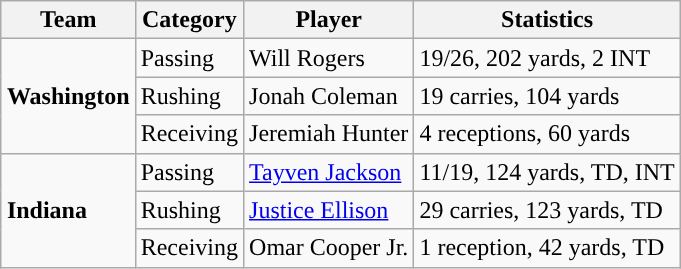<table class="wikitable" style="float: right;">
<tr>
<th>Team</th>
<th>Category</th>
<th>Player</th>
<th>Statistics</th>
</tr>
<tr>
<td rowspan=3><strong>Washington</strong></td>
<td>Passing</td>
<td>Will Rogers</td>
<td>19/26, 202 yards, 2 INT</td>
</tr>
<tr>
<td>Rushing</td>
<td>Jonah Coleman</td>
<td>19 carries, 104 yards</td>
</tr>
<tr>
<td>Receiving</td>
<td>Jeremiah Hunter</td>
<td>4 receptions, 60 yards</td>
</tr>
<tr>
<td rowspan=3><strong>Indiana</strong></td>
<td>Passing</td>
<td><a href='#'>Tayven Jackson</a></td>
<td>11/19, 124 yards, TD, INT</td>
</tr>
<tr>
<td>Rushing</td>
<td><a href='#'>Justice Ellison</a></td>
<td>29 carries, 123 yards, TD</td>
</tr>
<tr>
<td>Receiving</td>
<td>Omar Cooper Jr.</td>
<td>1 reception, 42 yards, TD</td>
</tr>
</table>
